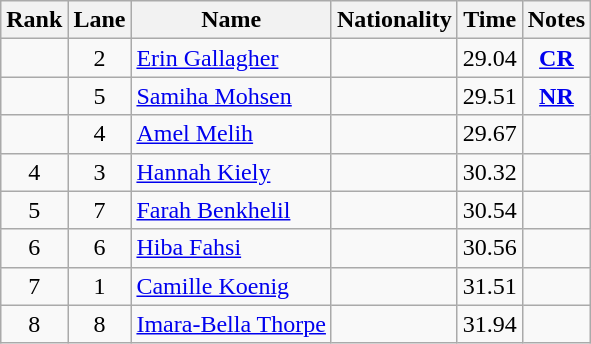<table class="wikitable sortable" style="text-align:center">
<tr>
<th>Rank</th>
<th>Lane</th>
<th>Name</th>
<th>Nationality</th>
<th>Time</th>
<th>Notes</th>
</tr>
<tr>
<td></td>
<td>2</td>
<td align=left><a href='#'>Erin Gallagher</a></td>
<td align=left></td>
<td>29.04</td>
<td><strong><a href='#'>CR</a></strong></td>
</tr>
<tr>
<td></td>
<td>5</td>
<td align=left><a href='#'>Samiha Mohsen</a></td>
<td align=left></td>
<td>29.51</td>
<td><strong><a href='#'>NR</a></strong></td>
</tr>
<tr>
<td></td>
<td>4</td>
<td align=left><a href='#'>Amel Melih</a></td>
<td align=left></td>
<td>29.67</td>
<td></td>
</tr>
<tr>
<td>4</td>
<td>3</td>
<td align=left><a href='#'>Hannah Kiely</a></td>
<td align=left></td>
<td>30.32</td>
<td></td>
</tr>
<tr>
<td>5</td>
<td>7</td>
<td align=left><a href='#'>Farah Benkhelil</a></td>
<td align=left></td>
<td>30.54</td>
<td></td>
</tr>
<tr>
<td>6</td>
<td>6</td>
<td align=left><a href='#'>Hiba Fahsi</a></td>
<td align=left></td>
<td>30.56</td>
<td></td>
</tr>
<tr>
<td>7</td>
<td>1</td>
<td align=left><a href='#'>Camille Koenig</a></td>
<td align=left></td>
<td>31.51</td>
<td></td>
</tr>
<tr>
<td>8</td>
<td>8</td>
<td align=left><a href='#'>Imara-Bella Thorpe</a></td>
<td align=left></td>
<td>31.94</td>
<td></td>
</tr>
</table>
